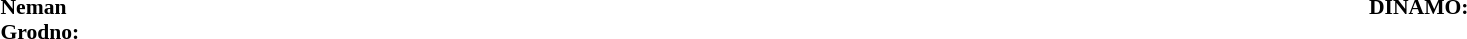<table width="100%">
<tr>
<td valign="top" width="50%"><br><table style="font-size: 90%" cellspacing="0" cellpadding="0">
<tr>
<td colspan="4"><br><strong>Neman Grodno:</strong></td>
</tr>
<tr>
<th width=25></th>
<th width=25></th>
</tr>
<tr>
</tr>
</table>
</td>
<td valign="top"></td>
<td valign="top" width="50%"><br><table style="font-size: 90%" cellspacing="0" cellpadding="0" align=center>
<tr>
<td colspan="4"><br><strong>DINAMO:</strong></td>
</tr>
<tr>
<th width=25></th>
<th width=25></th>
</tr>
<tr>
</tr>
</table>
</td>
</tr>
</table>
